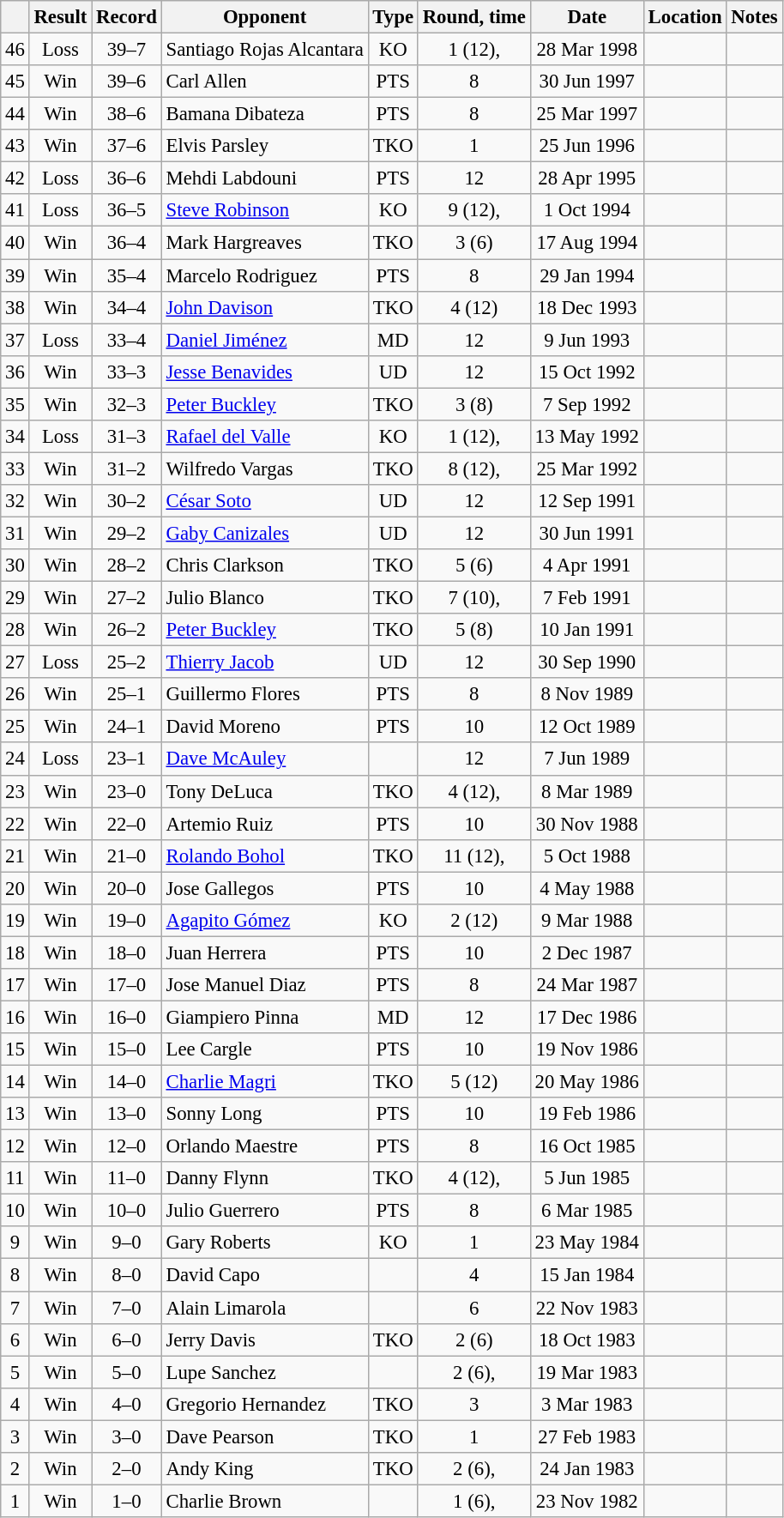<table class="wikitable" style="text-align:center; font-size:95%">
<tr>
<th></th>
<th>Result</th>
<th>Record</th>
<th>Opponent</th>
<th>Type</th>
<th>Round, time</th>
<th>Date</th>
<th>Location</th>
<th>Notes</th>
</tr>
<tr>
<td>46</td>
<td>Loss</td>
<td>39–7</td>
<td align=left>Santiago Rojas Alcantara</td>
<td>KO</td>
<td>1 (12), </td>
<td>28 Mar 1998</td>
<td align=left></td>
<td align=left></td>
</tr>
<tr>
<td>45</td>
<td>Win</td>
<td>39–6</td>
<td align=left>Carl Allen</td>
<td>PTS</td>
<td>8</td>
<td>30 Jun 1997</td>
<td align=left></td>
<td align=left></td>
</tr>
<tr>
<td>44</td>
<td>Win</td>
<td>38–6</td>
<td align=left>Bamana Dibateza</td>
<td>PTS</td>
<td>8</td>
<td>25 Mar 1997</td>
<td align=left></td>
<td align=left></td>
</tr>
<tr>
<td>43</td>
<td>Win</td>
<td>37–6</td>
<td align=left>Elvis Parsley</td>
<td>TKO</td>
<td>1</td>
<td>25 Jun 1996</td>
<td align=left></td>
<td align=left></td>
</tr>
<tr>
<td>42</td>
<td>Loss</td>
<td>36–6</td>
<td align=left>Mehdi Labdouni</td>
<td>PTS</td>
<td>12</td>
<td>28 Apr 1995</td>
<td align=left></td>
<td align=left></td>
</tr>
<tr>
<td>41</td>
<td>Loss</td>
<td>36–5</td>
<td align=left><a href='#'>Steve Robinson</a></td>
<td>KO</td>
<td>9 (12), </td>
<td>1 Oct 1994</td>
<td align=left></td>
<td align=left></td>
</tr>
<tr>
<td>40</td>
<td>Win</td>
<td>36–4</td>
<td align=left>Mark Hargreaves</td>
<td>TKO</td>
<td>3 (6)</td>
<td>17 Aug 1994</td>
<td align=left></td>
<td align=left></td>
</tr>
<tr>
<td>39</td>
<td>Win</td>
<td>35–4</td>
<td align=left>Marcelo Rodriguez</td>
<td>PTS</td>
<td>8</td>
<td>29 Jan 1994</td>
<td align=left></td>
<td align=left></td>
</tr>
<tr>
<td>38</td>
<td>Win</td>
<td>34–4</td>
<td align=left><a href='#'>John Davison</a></td>
<td>TKO</td>
<td>4 (12)</td>
<td>18 Dec 1993</td>
<td align=left></td>
<td align=left></td>
</tr>
<tr>
<td>37</td>
<td>Loss</td>
<td>33–4</td>
<td align=left><a href='#'>Daniel Jiménez</a></td>
<td>MD</td>
<td>12</td>
<td>9 Jun 1993</td>
<td align=left></td>
<td align=left></td>
</tr>
<tr>
<td>36</td>
<td>Win</td>
<td>33–3</td>
<td align=left><a href='#'>Jesse Benavides</a></td>
<td>UD</td>
<td>12</td>
<td>15 Oct 1992</td>
<td align=left></td>
<td align=left></td>
</tr>
<tr>
<td>35</td>
<td>Win</td>
<td>32–3</td>
<td align=left><a href='#'>Peter Buckley</a></td>
<td>TKO</td>
<td>3 (8)</td>
<td>7 Sep 1992</td>
<td align=left></td>
<td align=left></td>
</tr>
<tr>
<td>34</td>
<td>Loss</td>
<td>31–3</td>
<td align=left><a href='#'>Rafael del Valle</a></td>
<td>KO</td>
<td>1 (12), </td>
<td>13 May 1992</td>
<td align=left></td>
<td align=left></td>
</tr>
<tr>
<td>33</td>
<td>Win</td>
<td>31–2</td>
<td align=left>Wilfredo Vargas</td>
<td>TKO</td>
<td>8 (12), </td>
<td>25 Mar 1992</td>
<td align=left></td>
<td align=left></td>
</tr>
<tr>
<td>32</td>
<td>Win</td>
<td>30–2</td>
<td align=left><a href='#'>César Soto</a></td>
<td>UD</td>
<td>12</td>
<td>12 Sep 1991</td>
<td align=left></td>
<td align=left></td>
</tr>
<tr>
<td>31</td>
<td>Win</td>
<td>29–2</td>
<td align=left><a href='#'>Gaby Canizales</a></td>
<td>UD</td>
<td>12</td>
<td>30 Jun 1991</td>
<td align=left></td>
<td align=left></td>
</tr>
<tr>
<td>30</td>
<td>Win</td>
<td>28–2</td>
<td align=left>Chris Clarkson</td>
<td>TKO</td>
<td>5 (6)</td>
<td>4 Apr 1991</td>
<td align=left></td>
<td align=left></td>
</tr>
<tr>
<td>29</td>
<td>Win</td>
<td>27–2</td>
<td align=left>Julio Blanco</td>
<td>TKO</td>
<td>7 (10), </td>
<td>7 Feb 1991</td>
<td align=left></td>
<td align=left></td>
</tr>
<tr>
<td>28</td>
<td>Win</td>
<td>26–2</td>
<td align=left><a href='#'>Peter Buckley</a></td>
<td>TKO</td>
<td>5 (8)</td>
<td>10 Jan 1991</td>
<td align=left></td>
<td align=left></td>
</tr>
<tr>
<td>27</td>
<td>Loss</td>
<td>25–2</td>
<td align=left><a href='#'>Thierry Jacob</a></td>
<td>UD</td>
<td>12</td>
<td>30 Sep 1990</td>
<td align=left></td>
<td align=left></td>
</tr>
<tr>
<td>26</td>
<td>Win</td>
<td>25–1</td>
<td align=left>Guillermo Flores</td>
<td>PTS</td>
<td>8</td>
<td>8 Nov 1989</td>
<td align=left></td>
<td align=left></td>
</tr>
<tr>
<td>25</td>
<td>Win</td>
<td>24–1</td>
<td align=left>David Moreno</td>
<td>PTS</td>
<td>10</td>
<td>12 Oct 1989</td>
<td align=left></td>
<td align=left></td>
</tr>
<tr>
<td>24</td>
<td>Loss</td>
<td>23–1</td>
<td align=left><a href='#'>Dave McAuley</a></td>
<td></td>
<td>12</td>
<td>7 Jun 1989</td>
<td align=left></td>
<td align=left></td>
</tr>
<tr>
<td>23</td>
<td>Win</td>
<td>23–0</td>
<td align=left>Tony DeLuca</td>
<td>TKO</td>
<td>4 (12), </td>
<td>8 Mar 1989</td>
<td align=left></td>
<td align=left></td>
</tr>
<tr>
<td>22</td>
<td>Win</td>
<td>22–0</td>
<td align=left>Artemio Ruiz</td>
<td>PTS</td>
<td>10</td>
<td>30 Nov 1988</td>
<td align=left></td>
<td align=left></td>
</tr>
<tr>
<td>21</td>
<td>Win</td>
<td>21–0</td>
<td align=left><a href='#'>Rolando Bohol</a></td>
<td>TKO</td>
<td>11 (12), </td>
<td>5 Oct 1988</td>
<td align=left></td>
<td align=left></td>
</tr>
<tr>
<td>20</td>
<td>Win</td>
<td>20–0</td>
<td align=left>Jose Gallegos</td>
<td>PTS</td>
<td>10</td>
<td>4 May 1988</td>
<td align=left></td>
<td align=left></td>
</tr>
<tr>
<td>19</td>
<td>Win</td>
<td>19–0</td>
<td align=left><a href='#'>Agapito Gómez</a></td>
<td>KO</td>
<td>2 (12)</td>
<td>9 Mar 1988</td>
<td align=left></td>
<td align=left></td>
</tr>
<tr>
<td>18</td>
<td>Win</td>
<td>18–0</td>
<td align=left>Juan Herrera</td>
<td>PTS</td>
<td>10</td>
<td>2 Dec 1987</td>
<td align=left></td>
<td align=left></td>
</tr>
<tr>
<td>17</td>
<td>Win</td>
<td>17–0</td>
<td align=left>Jose Manuel Diaz</td>
<td>PTS</td>
<td>8</td>
<td>24 Mar 1987</td>
<td align=left></td>
<td align=left></td>
</tr>
<tr>
<td>16</td>
<td>Win</td>
<td>16–0</td>
<td align=left>Giampiero Pinna</td>
<td>MD</td>
<td>12</td>
<td>17 Dec 1986</td>
<td align=left></td>
<td align=left></td>
</tr>
<tr>
<td>15</td>
<td>Win</td>
<td>15–0</td>
<td align=left>Lee Cargle</td>
<td>PTS</td>
<td>10</td>
<td>19 Nov 1986</td>
<td align=left></td>
<td align=left></td>
</tr>
<tr>
<td>14</td>
<td>Win</td>
<td>14–0</td>
<td align=left><a href='#'>Charlie Magri</a></td>
<td>TKO</td>
<td>5 (12)</td>
<td>20 May 1986</td>
<td align=left></td>
<td align=left></td>
</tr>
<tr>
<td>13</td>
<td>Win</td>
<td>13–0</td>
<td align=left>Sonny Long</td>
<td>PTS</td>
<td>10</td>
<td>19 Feb 1986</td>
<td align=left></td>
<td align=left></td>
</tr>
<tr>
<td>12</td>
<td>Win</td>
<td>12–0</td>
<td align=left>Orlando Maestre</td>
<td>PTS</td>
<td>8</td>
<td>16 Oct 1985</td>
<td align=left></td>
<td align=left></td>
</tr>
<tr>
<td>11</td>
<td>Win</td>
<td>11–0</td>
<td align=left>Danny Flynn</td>
<td>TKO</td>
<td>4 (12), </td>
<td>5 Jun 1985</td>
<td align=left></td>
<td align=left></td>
</tr>
<tr>
<td>10</td>
<td>Win</td>
<td>10–0</td>
<td align=left>Julio Guerrero</td>
<td>PTS</td>
<td>8</td>
<td>6 Mar 1985</td>
<td align=left></td>
<td align=left></td>
</tr>
<tr>
<td>9</td>
<td>Win</td>
<td>9–0</td>
<td align=left>Gary Roberts</td>
<td>KO</td>
<td>1</td>
<td>23 May 1984</td>
<td align=left></td>
<td align=left></td>
</tr>
<tr>
<td>8</td>
<td>Win</td>
<td>8–0</td>
<td align=left>David Capo</td>
<td></td>
<td>4</td>
<td>15 Jan 1984</td>
<td align=left></td>
<td align=left></td>
</tr>
<tr>
<td>7</td>
<td>Win</td>
<td>7–0</td>
<td align=left>Alain Limarola</td>
<td></td>
<td>6</td>
<td>22 Nov 1983</td>
<td align=left></td>
<td align=left></td>
</tr>
<tr>
<td>6</td>
<td>Win</td>
<td>6–0</td>
<td align=left>Jerry Davis</td>
<td>TKO</td>
<td>2 (6)</td>
<td>18 Oct 1983</td>
<td align=left></td>
<td align=left></td>
</tr>
<tr>
<td>5</td>
<td>Win</td>
<td>5–0</td>
<td align=left>Lupe Sanchez</td>
<td></td>
<td>2 (6), </td>
<td>19 Mar 1983</td>
<td align=left></td>
<td align=left></td>
</tr>
<tr>
<td>4</td>
<td>Win</td>
<td>4–0</td>
<td align=left>Gregorio Hernandez</td>
<td>TKO</td>
<td>3</td>
<td>3 Mar 1983</td>
<td align=left></td>
<td align=left></td>
</tr>
<tr>
<td>3</td>
<td>Win</td>
<td>3–0</td>
<td align=left>Dave Pearson</td>
<td>TKO</td>
<td>1</td>
<td>27 Feb 1983</td>
<td align=left></td>
<td align=left></td>
</tr>
<tr>
<td>2</td>
<td>Win</td>
<td>2–0</td>
<td align=left>Andy King</td>
<td>TKO</td>
<td>2 (6), </td>
<td>24 Jan 1983</td>
<td align=left></td>
<td align=left></td>
</tr>
<tr>
<td>1</td>
<td>Win</td>
<td>1–0</td>
<td align=left>Charlie Brown</td>
<td></td>
<td>1 (6), </td>
<td>23 Nov 1982</td>
<td align=left></td>
<td align=left></td>
</tr>
</table>
